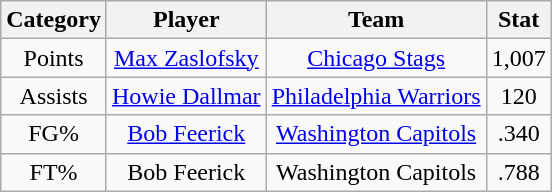<table class="wikitable" style="text-align:center">
<tr>
<th>Category</th>
<th>Player</th>
<th>Team</th>
<th>Stat</th>
</tr>
<tr>
<td>Points</td>
<td><a href='#'>Max Zaslofsky</a></td>
<td><a href='#'>Chicago Stags</a></td>
<td>1,007</td>
</tr>
<tr>
<td>Assists</td>
<td><a href='#'>Howie Dallmar</a></td>
<td><a href='#'>Philadelphia Warriors</a></td>
<td>120</td>
</tr>
<tr>
<td>FG%</td>
<td><a href='#'>Bob Feerick</a></td>
<td><a href='#'>Washington Capitols</a></td>
<td>.340</td>
</tr>
<tr>
<td>FT%</td>
<td>Bob Feerick</td>
<td>Washington Capitols</td>
<td>.788</td>
</tr>
</table>
